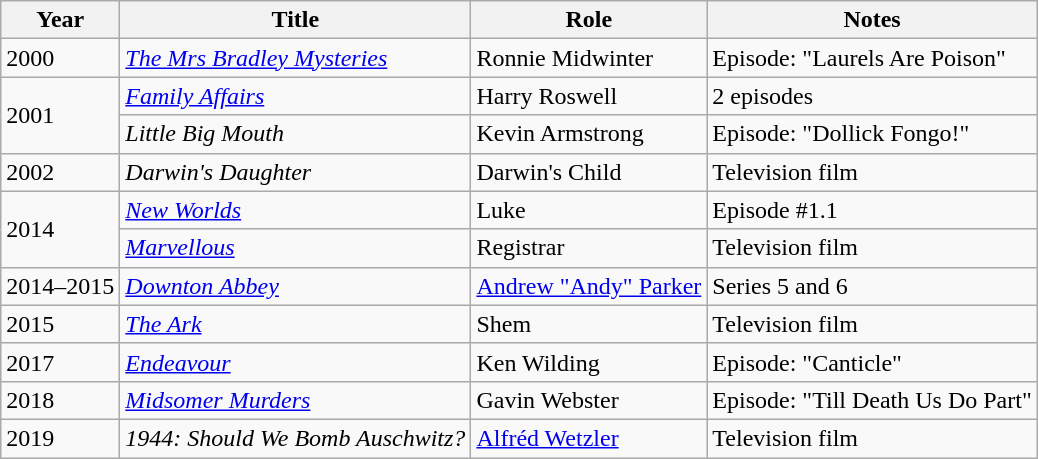<table class="wikitable sortable">
<tr>
<th>Year</th>
<th>Title</th>
<th>Role</th>
<th class="unsortable">Notes</th>
</tr>
<tr>
<td>2000</td>
<td><em><a href='#'>The Mrs Bradley Mysteries</a></em></td>
<td>Ronnie Midwinter</td>
<td>Episode: "Laurels Are Poison"</td>
</tr>
<tr>
<td rowspan="2">2001</td>
<td><em><a href='#'>Family Affairs</a></em></td>
<td>Harry Roswell</td>
<td>2 episodes</td>
</tr>
<tr>
<td><em>Little Big Mouth</em></td>
<td>Kevin Armstrong</td>
<td>Episode: "Dollick Fongo!"</td>
</tr>
<tr>
<td>2002</td>
<td><em>Darwin's Daughter</em></td>
<td>Darwin's Child</td>
<td>Television film</td>
</tr>
<tr>
<td rowspan="2">2014</td>
<td><em><a href='#'>New Worlds</a></em></td>
<td>Luke</td>
<td>Episode #1.1</td>
</tr>
<tr>
<td><em><a href='#'>Marvellous</a></em></td>
<td>Registrar</td>
<td>Television film</td>
</tr>
<tr>
<td>2014–2015</td>
<td><em><a href='#'>Downton Abbey</a></em></td>
<td><a href='#'>Andrew "Andy" Parker</a></td>
<td>Series 5 and 6</td>
</tr>
<tr>
<td>2015</td>
<td><em><a href='#'>The Ark</a></em></td>
<td>Shem</td>
<td>Television film</td>
</tr>
<tr>
<td>2017</td>
<td><em><a href='#'>Endeavour</a></em></td>
<td>Ken Wilding</td>
<td>Episode: "Canticle"</td>
</tr>
<tr>
<td>2018</td>
<td><em><a href='#'>Midsomer Murders</a></em></td>
<td>Gavin Webster</td>
<td>Episode: "Till Death Us Do Part"</td>
</tr>
<tr>
<td>2019</td>
<td><em>1944: Should We Bomb Auschwitz?</em></td>
<td><a href='#'>Alfréd Wetzler</a></td>
<td>Television film</td>
</tr>
</table>
